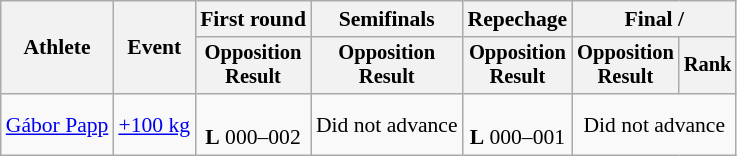<table class="wikitable" style="font-size:90%">
<tr>
<th rowspan="2">Athlete</th>
<th rowspan="2">Event</th>
<th>First round</th>
<th>Semifinals</th>
<th>Repechage</th>
<th colspan=2>Final / </th>
</tr>
<tr style="font-size:95%">
<th>Opposition<br>Result</th>
<th>Opposition<br>Result</th>
<th>Opposition<br>Result</th>
<th>Opposition<br>Result</th>
<th>Rank</th>
</tr>
<tr align=center>
<td align=left><a href='#'>Gábor Papp</a></td>
<td align=left><a href='#'>+100 kg</a></td>
<td><br><strong>L</strong> 000–002</td>
<td>Did not advance</td>
<td><br><strong>L</strong> 000–001</td>
<td colspan=2>Did not advance</td>
</tr>
</table>
